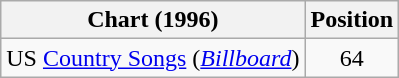<table class="wikitable sortable">
<tr>
<th scope="col">Chart (1996)</th>
<th scope="col">Position</th>
</tr>
<tr>
<td>US <a href='#'>Country Songs</a> (<em><a href='#'>Billboard</a></em>)</td>
<td align="center">64</td>
</tr>
</table>
